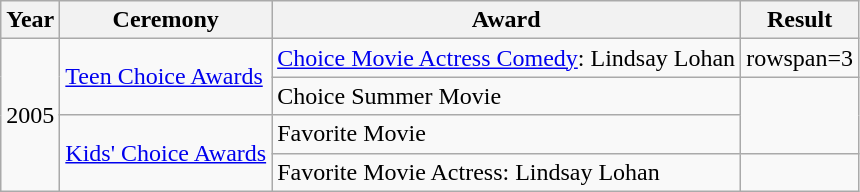<table class="wikitable sortable" align:center>
<tr>
<th>Year</th>
<th>Ceremony</th>
<th>Award</th>
<th>Result</th>
</tr>
<tr>
<td rowspan=4>2005</td>
<td rowspan=2><a href='#'>Teen Choice Awards</a></td>
<td><a href='#'>Choice Movie Actress Comedy</a>: Lindsay Lohan</td>
<td>rowspan=3 </td>
</tr>
<tr>
<td>Choice Summer Movie</td>
</tr>
<tr>
<td rowspan=2><a href='#'>Kids' Choice Awards</a></td>
<td>Favorite Movie</td>
</tr>
<tr>
<td>Favorite Movie Actress: Lindsay Lohan</td>
<td></td>
</tr>
</table>
